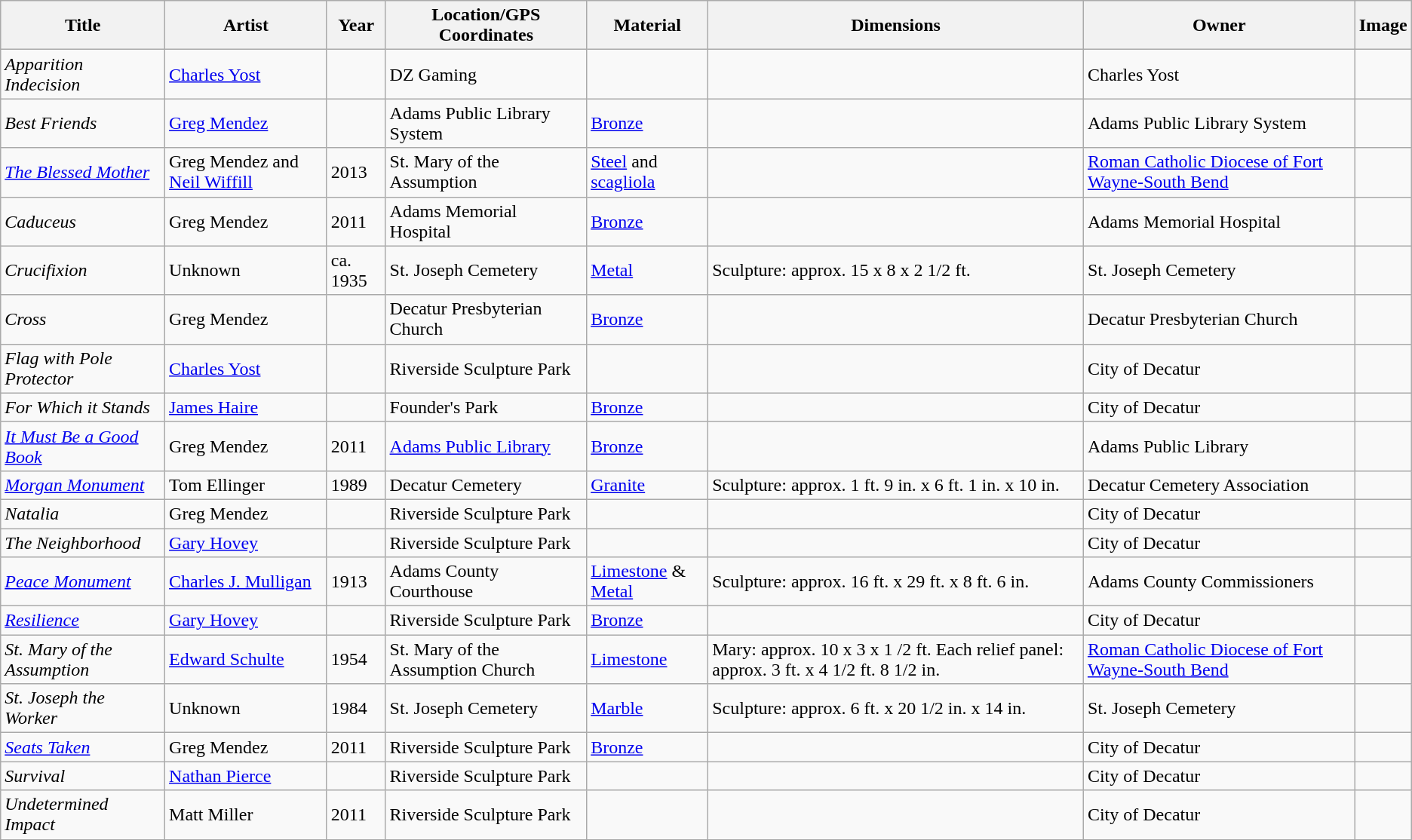<table class="wikitable sortable">
<tr>
<th>Title</th>
<th>Artist</th>
<th>Year</th>
<th>Location/GPS Coordinates</th>
<th>Material</th>
<th>Dimensions</th>
<th>Owner</th>
<th>Image</th>
</tr>
<tr>
<td><em>Apparition Indecision</em></td>
<td><a href='#'>Charles Yost</a></td>
<td></td>
<td>DZ Gaming</td>
<td></td>
<td></td>
<td>Charles Yost</td>
<td></td>
</tr>
<tr>
<td><em>Best Friends</em></td>
<td><a href='#'>Greg Mendez</a></td>
<td></td>
<td>Adams Public Library System</td>
<td><a href='#'>Bronze</a></td>
<td></td>
<td>Adams Public Library System</td>
<td></td>
</tr>
<tr>
<td><em><a href='#'>The Blessed Mother</a></em></td>
<td>Greg Mendez and <a href='#'>Neil Wiffill</a></td>
<td>2013</td>
<td>St. Mary of the Assumption</td>
<td><a href='#'>Steel</a> and <a href='#'>scagliola</a></td>
<td></td>
<td><a href='#'>Roman Catholic Diocese of Fort Wayne-South Bend</a></td>
<td></td>
</tr>
<tr>
<td><em>Caduceus</em></td>
<td>Greg Mendez</td>
<td>2011</td>
<td>Adams Memorial Hospital</td>
<td><a href='#'>Bronze</a></td>
<td></td>
<td>Adams Memorial Hospital</td>
<td></td>
</tr>
<tr>
<td><em>Crucifixion</em></td>
<td>Unknown</td>
<td>ca. 1935</td>
<td>St. Joseph Cemetery</td>
<td><a href='#'>Metal</a></td>
<td>Sculpture: approx. 15 x 8 x 2 1/2 ft.</td>
<td>St. Joseph Cemetery</td>
<td></td>
</tr>
<tr>
<td><em>Cross</em></td>
<td>Greg Mendez</td>
<td></td>
<td>Decatur Presbyterian Church </td>
<td><a href='#'>Bronze</a></td>
<td></td>
<td>Decatur Presbyterian Church</td>
<td></td>
</tr>
<tr>
<td><em>Flag with Pole Protector</em></td>
<td><a href='#'>Charles Yost</a></td>
<td></td>
<td>Riverside Sculpture Park</td>
<td></td>
<td></td>
<td>City of Decatur</td>
<td></td>
</tr>
<tr>
<td><em>For Which it Stands</em></td>
<td><a href='#'>James Haire</a></td>
<td></td>
<td>Founder's Park</td>
<td><a href='#'>Bronze</a></td>
<td></td>
<td>City of Decatur</td>
<td></td>
</tr>
<tr>
<td><em><a href='#'>It Must Be a Good Book</a></em></td>
<td>Greg Mendez</td>
<td>2011</td>
<td><a href='#'>Adams Public Library</a></td>
<td><a href='#'>Bronze</a></td>
<td></td>
<td>Adams Public Library</td>
<td></td>
</tr>
<tr>
<td><em><a href='#'>Morgan Monument</a></em></td>
<td>Tom Ellinger</td>
<td>1989</td>
<td>Decatur Cemetery</td>
<td><a href='#'>Granite</a></td>
<td>Sculpture: approx. 1 ft. 9 in. x 6 ft. 1 in. x 10 in.</td>
<td>Decatur Cemetery Association</td>
<td></td>
</tr>
<tr>
<td><em>Natalia</em></td>
<td>Greg Mendez</td>
<td></td>
<td>Riverside Sculpture Park</td>
<td></td>
<td></td>
<td>City of Decatur</td>
<td></td>
</tr>
<tr>
<td><em>The Neighborhood</em></td>
<td><a href='#'>Gary Hovey</a></td>
<td></td>
<td>Riverside Sculpture Park</td>
<td></td>
<td></td>
<td>City of Decatur</td>
<td></td>
</tr>
<tr>
<td><em><a href='#'>Peace Monument</a></em></td>
<td><a href='#'>Charles J. Mulligan</a></td>
<td>1913</td>
<td>Adams County Courthouse </td>
<td><a href='#'>Limestone</a> & <a href='#'>Metal</a></td>
<td>Sculpture: approx. 16 ft. x 29 ft. x 8 ft. 6 in.</td>
<td>Adams County Commissioners</td>
<td></td>
</tr>
<tr>
<td><em> <a href='#'>Resilience</a></em></td>
<td><a href='#'>Gary Hovey</a></td>
<td></td>
<td>Riverside Sculpture Park</td>
<td><a href='#'>Bronze</a></td>
<td></td>
<td>City of Decatur</td>
<td></td>
</tr>
<tr>
<td><em>St. Mary of the Assumption</em></td>
<td><a href='#'>Edward Schulte</a></td>
<td>1954</td>
<td>St. Mary of the Assumption Church </td>
<td><a href='#'>Limestone</a></td>
<td>Mary: approx. 10 x 3 x 1 /2 ft. Each relief panel: approx. 3 ft. x 4 1/2 ft. 8 1/2 in.</td>
<td><a href='#'>Roman Catholic Diocese of Fort Wayne-South Bend</a></td>
<td></td>
</tr>
<tr>
<td><em>St. Joseph the Worker</em></td>
<td>Unknown</td>
<td>1984</td>
<td>St. Joseph Cemetery</td>
<td><a href='#'>Marble</a></td>
<td>Sculpture: approx. 6 ft. x 20 1/2 in. x 14 in.</td>
<td>St. Joseph Cemetery</td>
<td></td>
</tr>
<tr>
<td><em><a href='#'>Seats Taken</a></em></td>
<td>Greg Mendez</td>
<td>2011</td>
<td>Riverside Sculpture Park</td>
<td><a href='#'>Bronze</a></td>
<td></td>
<td>City of Decatur</td>
<td></td>
</tr>
<tr>
<td><em>Survival</em></td>
<td><a href='#'>Nathan Pierce</a></td>
<td></td>
<td>Riverside Sculpture Park</td>
<td></td>
<td></td>
<td>City of Decatur</td>
<td></td>
</tr>
<tr>
<td><em>Undetermined Impact</em></td>
<td>Matt Miller</td>
<td>2011</td>
<td>Riverside Sculpture Park</td>
<td></td>
<td></td>
<td>City of Decatur</td>
<td></td>
</tr>
<tr>
</tr>
</table>
